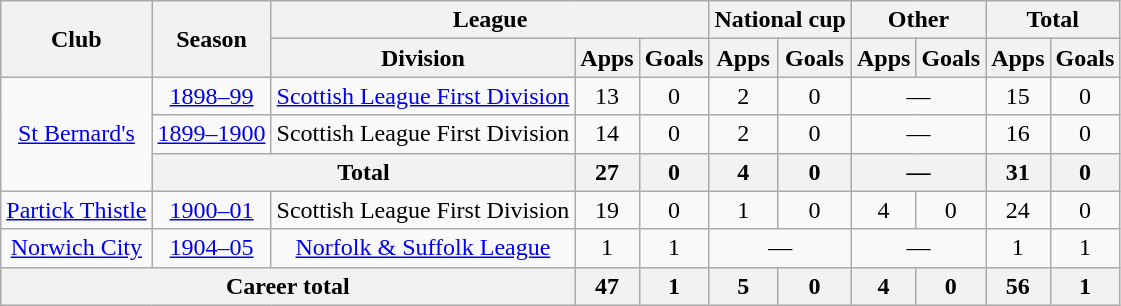<table class="wikitable" style="text-align: center;">
<tr>
<th rowspan="2">Club</th>
<th rowspan="2">Season</th>
<th colspan="3">League</th>
<th colspan="2">National cup</th>
<th colspan="2">Other</th>
<th colspan="2">Total</th>
</tr>
<tr>
<th>Division</th>
<th>Apps</th>
<th>Goals</th>
<th>Apps</th>
<th>Goals</th>
<th>Apps</th>
<th>Goals</th>
<th>Apps</th>
<th>Goals</th>
</tr>
<tr>
<td rowspan="3"><a href='#'>St Bernard's</a></td>
<td><a href='#'>1898–99</a></td>
<td><a href='#'>Scottish League First Division</a></td>
<td>13</td>
<td>0</td>
<td>2</td>
<td>0</td>
<td colspan="2">—</td>
<td>15</td>
<td>0</td>
</tr>
<tr>
<td><a href='#'>1899–1900</a></td>
<td>Scottish League First Division</td>
<td>14</td>
<td>0</td>
<td>2</td>
<td>0</td>
<td colspan="2">—</td>
<td>16</td>
<td>0</td>
</tr>
<tr>
<th colspan="2">Total</th>
<th>27</th>
<th>0</th>
<th>4</th>
<th>0</th>
<th colspan="2">—</th>
<th>31</th>
<th>0</th>
</tr>
<tr>
<td><a href='#'>Partick Thistle</a></td>
<td><a href='#'>1900–01</a></td>
<td>Scottish League First Division</td>
<td>19</td>
<td>0</td>
<td>1</td>
<td>0</td>
<td>4</td>
<td>0</td>
<td>24</td>
<td>0</td>
</tr>
<tr>
<td><a href='#'>Norwich City</a></td>
<td><a href='#'>1904–05</a></td>
<td><a href='#'>Norfolk & Suffolk League</a></td>
<td>1</td>
<td>1</td>
<td colspan="2">—</td>
<td colspan="2">—</td>
<td>1</td>
<td>1</td>
</tr>
<tr>
<th colspan="3">Career total</th>
<th>47</th>
<th>1</th>
<th>5</th>
<th>0</th>
<th>4</th>
<th>0</th>
<th>56</th>
<th>1</th>
</tr>
</table>
